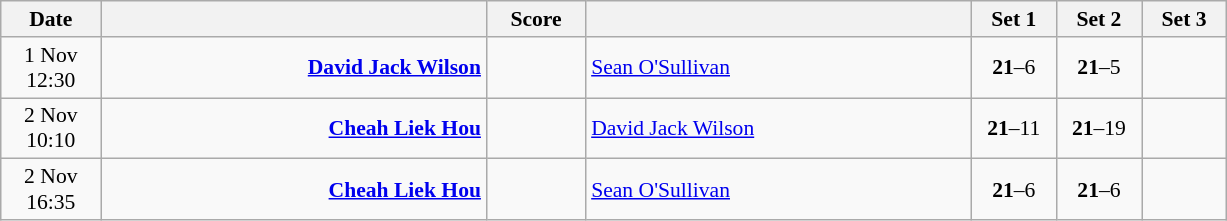<table class="wikitable" style="text-align:center; font-size:90%">
<tr>
<th width="60">Date</th>
<th align="right" width="250"></th>
<th width="60">Score</th>
<th align="left" width="250"></th>
<th width="50">Set 1</th>
<th width="50">Set 2</th>
<th width="50">Set 3</th>
</tr>
<tr>
<td>1 Nov<br>12:30</td>
<td align="right"><strong><a href='#'>David Jack Wilson</a></strong> </td>
<td align="center"></td>
<td align="left"> <a href='#'>Sean O'Sullivan</a></td>
<td><strong>21</strong>–6</td>
<td><strong>21</strong>–5</td>
<td></td>
</tr>
<tr>
<td>2 Nov<br>10:10</td>
<td align="right"><strong><a href='#'>Cheah Liek Hou</a></strong> </td>
<td align="center"></td>
<td align="left"> <a href='#'>David Jack Wilson</a></td>
<td><strong>21</strong>–11</td>
<td><strong>21</strong>–19</td>
<td></td>
</tr>
<tr>
<td>2 Nov<br>16:35</td>
<td align="right"><strong><a href='#'>Cheah Liek Hou</a></strong> </td>
<td align="center"></td>
<td align="left"> <a href='#'>Sean O'Sullivan</a></td>
<td><strong>21</strong>–6</td>
<td><strong>21</strong>–6</td>
<td></td>
</tr>
</table>
